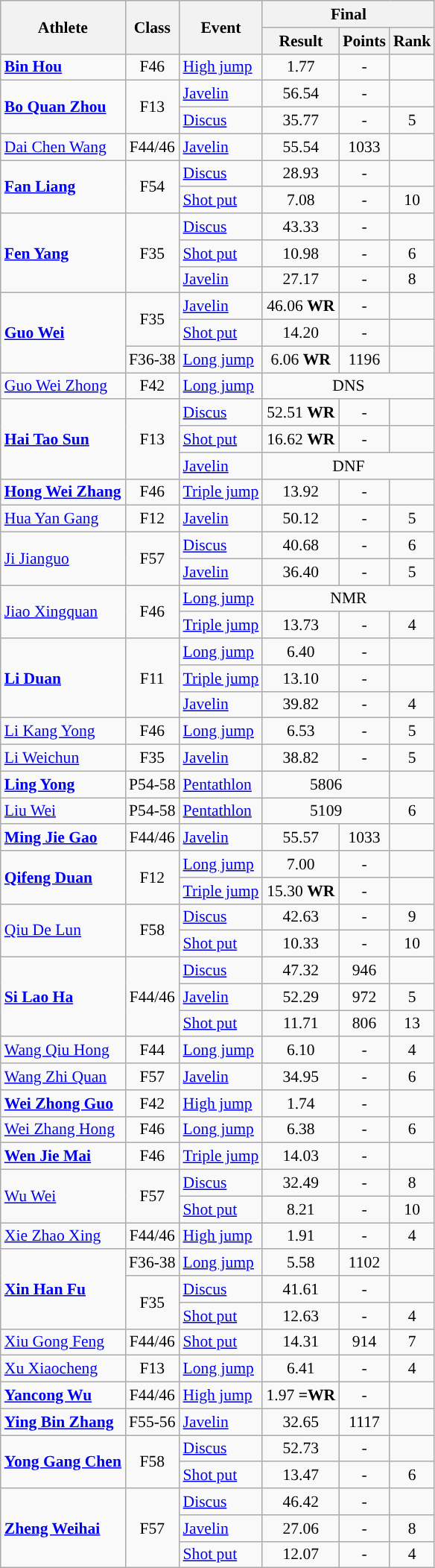<table class=wikitable style="font-size:90%">
<tr>
<th rowspan="2">Athlete</th>
<th rowspan="2">Class</th>
<th rowspan="2">Event</th>
<th colspan="3">Final</th>
</tr>
<tr>
<th>Result</th>
<th>Points</th>
<th>Rank</th>
</tr>
<tr>
<td><strong><a href='#'>Bin Hou</a></strong></td>
<td style="text-align:center;">F46</td>
<td><a href='#'>High jump</a></td>
<td style="text-align:center;">1.77</td>
<td style="text-align:center;">-</td>
<td style="text-align:center;"></td>
</tr>
<tr>
<td rowspan="2"><strong><a href='#'>Bo Quan Zhou</a></strong></td>
<td rowspan="2" style="text-align:center;">F13</td>
<td><a href='#'>Javelin</a></td>
<td style="text-align:center;">56.54</td>
<td style="text-align:center;">-</td>
<td style="text-align:center;"></td>
</tr>
<tr>
<td><a href='#'>Discus</a></td>
<td style="text-align:center;">35.77</td>
<td style="text-align:center;">-</td>
<td style="text-align:center;">5</td>
</tr>
<tr>
<td><a href='#'>Dai Chen Wang</a></td>
<td style="text-align:center;">F44/46</td>
<td><a href='#'>Javelin</a></td>
<td style="text-align:center;">55.54</td>
<td style="text-align:center;">1033</td>
<td style="text-align:center;"></td>
</tr>
<tr>
<td rowspan="2"><strong><a href='#'>Fan Liang</a></strong></td>
<td rowspan="2" style="text-align:center;">F54</td>
<td><a href='#'>Discus</a></td>
<td style="text-align:center;">28.93</td>
<td style="text-align:center;">-</td>
<td style="text-align:center;"></td>
</tr>
<tr>
<td><a href='#'>Shot put</a></td>
<td style="text-align:center;">7.08</td>
<td style="text-align:center;">-</td>
<td style="text-align:center;">10</td>
</tr>
<tr>
<td rowspan="3"><strong><a href='#'>Fen Yang</a></strong></td>
<td rowspan="3" style="text-align:center;">F35</td>
<td><a href='#'>Discus</a></td>
<td style="text-align:center;">43.33</td>
<td style="text-align:center;">-</td>
<td style="text-align:center;"></td>
</tr>
<tr>
<td><a href='#'>Shot put</a></td>
<td style="text-align:center;">10.98</td>
<td style="text-align:center;">-</td>
<td style="text-align:center;">6</td>
</tr>
<tr>
<td><a href='#'>Javelin</a></td>
<td style="text-align:center;">27.17</td>
<td style="text-align:center;">-</td>
<td style="text-align:center;">8</td>
</tr>
<tr>
<td rowspan="3"><strong><a href='#'>Guo Wei</a></strong></td>
<td rowspan="2" style="text-align:center;">F35</td>
<td><a href='#'>Javelin</a></td>
<td style="text-align:center;">46.06 <strong>WR</strong></td>
<td style="text-align:center;">-</td>
<td style="text-align:center;"></td>
</tr>
<tr>
<td><a href='#'>Shot put</a></td>
<td style="text-align:center;">14.20</td>
<td style="text-align:center;">-</td>
<td style="text-align:center;"></td>
</tr>
<tr>
<td style="text-align:center;">F36-38</td>
<td><a href='#'>Long jump</a></td>
<td style="text-align:center;">6.06 <strong>WR</strong></td>
<td style="text-align:center;">1196</td>
<td style="text-align:center;"></td>
</tr>
<tr>
<td><a href='#'>Guo Wei Zhong</a></td>
<td style="text-align:center;">F42</td>
<td><a href='#'>Long jump</a></td>
<td style="text-align:center;" colspan="3">DNS</td>
</tr>
<tr>
<td rowspan="3"><strong><a href='#'>Hai Tao Sun</a></strong></td>
<td rowspan="3" style="text-align:center;">F13</td>
<td><a href='#'>Discus</a></td>
<td style="text-align:center;">52.51 <strong>WR</strong></td>
<td style="text-align:center;">-</td>
<td style="text-align:center;"></td>
</tr>
<tr>
<td><a href='#'>Shot put</a></td>
<td style="text-align:center;">16.62 <strong>WR</strong></td>
<td style="text-align:center;">-</td>
<td style="text-align:center;"></td>
</tr>
<tr>
<td><a href='#'>Javelin</a></td>
<td style="text-align:center;" colspan="3">DNF</td>
</tr>
<tr>
<td><strong><a href='#'>Hong Wei Zhang</a></strong></td>
<td style="text-align:center;">F46</td>
<td><a href='#'>Triple jump</a></td>
<td style="text-align:center;">13.92</td>
<td style="text-align:center;">-</td>
<td style="text-align:center;"></td>
</tr>
<tr>
<td><a href='#'>Hua Yan Gang</a></td>
<td style="text-align:center;">F12</td>
<td><a href='#'>Javelin</a></td>
<td style="text-align:center;">50.12</td>
<td style="text-align:center;">-</td>
<td style="text-align:center;">5</td>
</tr>
<tr>
<td rowspan="2"><a href='#'>Ji Jianguo</a></td>
<td rowspan="2" style="text-align:center;">F57</td>
<td><a href='#'>Discus</a></td>
<td style="text-align:center;">40.68</td>
<td style="text-align:center;">-</td>
<td style="text-align:center;">6</td>
</tr>
<tr>
<td><a href='#'>Javelin</a></td>
<td style="text-align:center;">36.40</td>
<td style="text-align:center;">-</td>
<td style="text-align:center;">5</td>
</tr>
<tr>
<td rowspan="2"><a href='#'>Jiao Xingquan</a></td>
<td rowspan="2" style="text-align:center;">F46</td>
<td><a href='#'>Long jump</a></td>
<td style="text-align:center;" colspan="3">NMR</td>
</tr>
<tr>
<td><a href='#'>Triple jump</a></td>
<td style="text-align:center;">13.73</td>
<td style="text-align:center;">-</td>
<td style="text-align:center;">4</td>
</tr>
<tr>
<td rowspan="3"><strong><a href='#'>Li Duan</a></strong></td>
<td rowspan="3" style="text-align:center;">F11</td>
<td><a href='#'>Long jump</a></td>
<td style="text-align:center;">6.40</td>
<td style="text-align:center;">-</td>
<td style="text-align:center;"></td>
</tr>
<tr>
<td><a href='#'>Triple jump</a></td>
<td style="text-align:center;">13.10</td>
<td style="text-align:center;">-</td>
<td style="text-align:center;"></td>
</tr>
<tr>
<td><a href='#'>Javelin</a></td>
<td style="text-align:center;">39.82</td>
<td style="text-align:center;">-</td>
<td style="text-align:center;">4</td>
</tr>
<tr>
<td><a href='#'>Li Kang Yong</a></td>
<td style="text-align:center;">F46</td>
<td><a href='#'>Long jump</a></td>
<td style="text-align:center;">6.53</td>
<td style="text-align:center;">-</td>
<td style="text-align:center;">5</td>
</tr>
<tr>
<td><a href='#'>Li Weichun</a></td>
<td style="text-align:center;">F35</td>
<td><a href='#'>Javelin</a></td>
<td style="text-align:center;">38.82</td>
<td style="text-align:center;">-</td>
<td style="text-align:center;">5</td>
</tr>
<tr>
<td><strong><a href='#'>Ling Yong</a></strong></td>
<td style="text-align:center;">P54-58</td>
<td><a href='#'>Pentathlon</a></td>
<td style="text-align:center;" colspan="2">5806</td>
<td style="text-align:center;"></td>
</tr>
<tr>
<td><a href='#'>Liu Wei</a></td>
<td style="text-align:center;">P54-58</td>
<td><a href='#'>Pentathlon</a></td>
<td style="text-align:center;" colspan="2">5109</td>
<td style="text-align:center;">6</td>
</tr>
<tr>
<td><strong><a href='#'>Ming Jie Gao</a></strong></td>
<td style="text-align:center;">F44/46</td>
<td><a href='#'>Javelin</a></td>
<td style="text-align:center;">55.57</td>
<td style="text-align:center;">1033</td>
<td style="text-align:center;"></td>
</tr>
<tr>
<td rowspan="2"><strong><a href='#'>Qifeng Duan</a></strong></td>
<td rowspan="2" style="text-align:center;">F12</td>
<td><a href='#'>Long jump</a></td>
<td style="text-align:center;">7.00</td>
<td style="text-align:center;">-</td>
<td style="text-align:center;"></td>
</tr>
<tr>
<td><a href='#'>Triple jump</a></td>
<td style="text-align:center;">15.30 <strong>WR</strong></td>
<td style="text-align:center;">-</td>
<td style="text-align:center;"></td>
</tr>
<tr>
<td rowspan="2"><a href='#'>Qiu De Lun</a></td>
<td rowspan="2" style="text-align:center;">F58</td>
<td><a href='#'>Discus</a></td>
<td style="text-align:center;">42.63</td>
<td style="text-align:center;">-</td>
<td style="text-align:center;">9</td>
</tr>
<tr>
<td><a href='#'>Shot put</a></td>
<td style="text-align:center;">10.33</td>
<td style="text-align:center;">-</td>
<td style="text-align:center;">10</td>
</tr>
<tr>
<td rowspan="3"><strong><a href='#'>Si Lao Ha</a></strong></td>
<td rowspan="3" style="text-align:center;">F44/46</td>
<td><a href='#'>Discus</a></td>
<td style="text-align:center;">47.32</td>
<td style="text-align:center;">946</td>
<td style="text-align:center;"></td>
</tr>
<tr>
<td><a href='#'>Javelin</a></td>
<td style="text-align:center;">52.29</td>
<td style="text-align:center;">972</td>
<td style="text-align:center;">5</td>
</tr>
<tr>
<td><a href='#'>Shot put</a></td>
<td style="text-align:center;">11.71</td>
<td style="text-align:center;">806</td>
<td style="text-align:center;">13</td>
</tr>
<tr>
<td><a href='#'>Wang Qiu Hong</a></td>
<td style="text-align:center;">F44</td>
<td><a href='#'>Long jump</a></td>
<td style="text-align:center;">6.10</td>
<td style="text-align:center;">-</td>
<td style="text-align:center;">4</td>
</tr>
<tr>
<td><a href='#'>Wang Zhi Quan</a></td>
<td style="text-align:center;">F57</td>
<td><a href='#'>Javelin</a></td>
<td style="text-align:center;">34.95</td>
<td style="text-align:center;">-</td>
<td style="text-align:center;">6</td>
</tr>
<tr>
<td><strong><a href='#'>Wei Zhong Guo</a></strong></td>
<td style="text-align:center;">F42</td>
<td><a href='#'>High jump</a></td>
<td style="text-align:center;">1.74</td>
<td style="text-align:center;">-</td>
<td style="text-align:center;"></td>
</tr>
<tr>
<td><a href='#'>Wei Zhang Hong</a></td>
<td style="text-align:center;">F46</td>
<td><a href='#'>Long jump</a></td>
<td style="text-align:center;">6.38</td>
<td style="text-align:center;">-</td>
<td style="text-align:center;">6</td>
</tr>
<tr>
<td><strong><a href='#'>Wen Jie Mai</a></strong></td>
<td style="text-align:center;">F46</td>
<td><a href='#'>Triple jump</a></td>
<td style="text-align:center;">14.03</td>
<td style="text-align:center;">-</td>
<td style="text-align:center;"></td>
</tr>
<tr>
<td rowspan="2"><a href='#'>Wu Wei</a></td>
<td rowspan="2" style="text-align:center;">F57</td>
<td><a href='#'>Discus</a></td>
<td style="text-align:center;">32.49</td>
<td style="text-align:center;">-</td>
<td style="text-align:center;">8</td>
</tr>
<tr>
<td><a href='#'>Shot put</a></td>
<td style="text-align:center;">8.21</td>
<td style="text-align:center;">-</td>
<td style="text-align:center;">10</td>
</tr>
<tr>
<td><a href='#'>Xie Zhao Xing</a></td>
<td style="text-align:center;">F44/46</td>
<td><a href='#'>High jump</a></td>
<td style="text-align:center;">1.91</td>
<td style="text-align:center;">-</td>
<td style="text-align:center;">4</td>
</tr>
<tr>
<td rowspan="3"><strong><a href='#'>Xin Han Fu</a></strong></td>
<td style="text-align:center;">F36-38</td>
<td><a href='#'>Long jump</a></td>
<td style="text-align:center;">5.58</td>
<td style="text-align:center;">1102</td>
<td style="text-align:center;"></td>
</tr>
<tr>
<td rowspan="2" style="text-align:center;">F35</td>
<td><a href='#'>Discus</a></td>
<td style="text-align:center;">41.61</td>
<td style="text-align:center;">-</td>
<td style="text-align:center;"></td>
</tr>
<tr>
<td><a href='#'>Shot put</a></td>
<td style="text-align:center;">12.63</td>
<td style="text-align:center;">-</td>
<td style="text-align:center;">4</td>
</tr>
<tr>
<td><a href='#'>Xiu Gong Feng</a></td>
<td style="text-align:center;">F44/46</td>
<td><a href='#'>Shot put</a></td>
<td style="text-align:center;">14.31</td>
<td style="text-align:center;">914</td>
<td style="text-align:center;">7</td>
</tr>
<tr>
<td><a href='#'>Xu Xiaocheng</a></td>
<td style="text-align:center;">F13</td>
<td><a href='#'>Long jump</a></td>
<td style="text-align:center;">6.41</td>
<td style="text-align:center;">-</td>
<td style="text-align:center;">4</td>
</tr>
<tr>
<td><strong><a href='#'>Yancong Wu</a></strong></td>
<td style="text-align:center;">F44/46</td>
<td><a href='#'>High jump</a></td>
<td style="text-align:center;">1.97 <strong>=WR</strong></td>
<td style="text-align:center;">-</td>
<td style="text-align:center;"></td>
</tr>
<tr>
<td><strong><a href='#'>Ying Bin Zhang</a></strong></td>
<td style="text-align:center;">F55-56</td>
<td><a href='#'>Javelin</a></td>
<td style="text-align:center;">32.65</td>
<td style="text-align:center;">1117</td>
<td style="text-align:center;"></td>
</tr>
<tr>
<td rowspan="2"><strong><a href='#'>Yong Gang Chen</a></strong></td>
<td rowspan="2" style="text-align:center;">F58</td>
<td><a href='#'>Discus</a></td>
<td style="text-align:center;">52.73</td>
<td style="text-align:center;">-</td>
<td style="text-align:center;"></td>
</tr>
<tr>
<td><a href='#'>Shot put</a></td>
<td style="text-align:center;">13.47</td>
<td style="text-align:center;">-</td>
<td style="text-align:center;">6</td>
</tr>
<tr>
<td rowspan="3"><strong><a href='#'>Zheng Weihai</a></strong></td>
<td rowspan="3" style="text-align:center;">F57</td>
<td><a href='#'>Discus</a></td>
<td style="text-align:center;">46.42</td>
<td style="text-align:center;">-</td>
<td style="text-align:center;"></td>
</tr>
<tr>
<td><a href='#'>Javelin</a></td>
<td style="text-align:center;">27.06</td>
<td style="text-align:center;">-</td>
<td style="text-align:center;">8</td>
</tr>
<tr>
<td><a href='#'>Shot put</a></td>
<td style="text-align:center;">12.07</td>
<td style="text-align:center;">-</td>
<td style="text-align:center;">4</td>
</tr>
</table>
